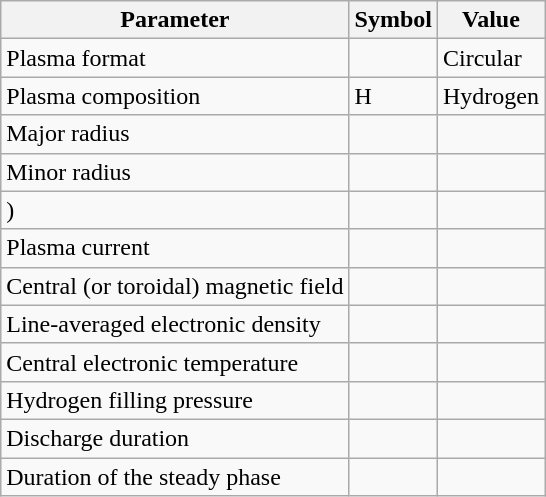<table class="wikitable">
<tr>
<th>Parameter</th>
<th>Symbol</th>
<th>Value</th>
</tr>
<tr>
<td>Plasma format</td>
<td></td>
<td>Circular</td>
</tr>
<tr>
<td>Plasma composition</td>
<td>H</td>
<td>Hydrogen</td>
</tr>
<tr>
<td>Major radius</td>
<td></td>
<td></td>
</tr>
<tr>
<td>Minor radius</td>
<td></td>
<td></td>
</tr>
<tr>
<td>)</td>
<td></td>
<td></td>
</tr>
<tr>
<td>Plasma current</td>
<td></td>
<td></td>
</tr>
<tr>
<td>Central (or toroidal) magnetic field</td>
<td></td>
<td></td>
</tr>
<tr>
<td>Line-averaged electronic density</td>
<td></td>
<td></td>
</tr>
<tr>
<td>Central electronic temperature</td>
<td></td>
<td></td>
</tr>
<tr>
<td>Hydrogen filling pressure</td>
<td></td>
<td></td>
</tr>
<tr>
<td>Discharge duration</td>
<td></td>
<td></td>
</tr>
<tr>
<td>Duration of the steady phase</td>
<td></td>
<td></td>
</tr>
</table>
